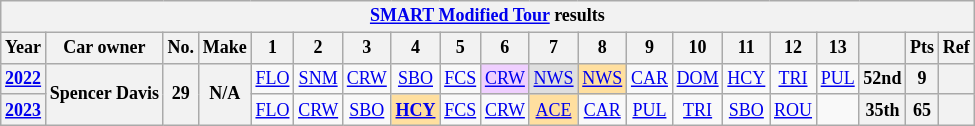<table class="wikitable" style="text-align:center; font-size:75%">
<tr>
<th colspan=38><a href='#'>SMART Modified Tour</a> results</th>
</tr>
<tr>
<th>Year</th>
<th>Car owner</th>
<th>No.</th>
<th>Make</th>
<th>1</th>
<th>2</th>
<th>3</th>
<th>4</th>
<th>5</th>
<th>6</th>
<th>7</th>
<th>8</th>
<th>9</th>
<th>10</th>
<th>11</th>
<th>12</th>
<th>13</th>
<th></th>
<th>Pts</th>
<th>Ref</th>
</tr>
<tr>
<th><a href='#'>2022</a></th>
<th rowspan=2>Spencer Davis</th>
<th rowspan=2>29</th>
<th rowspan=2>N/A</th>
<td><a href='#'>FLO</a></td>
<td><a href='#'>SNM</a></td>
<td><a href='#'>CRW</a></td>
<td><a href='#'>SBO</a></td>
<td><a href='#'>FCS</a></td>
<td style="background:#EFCFFF;"><a href='#'>CRW</a><br></td>
<td style="background:#DFDFDF;"><a href='#'>NWS</a><br></td>
<td style="background:#FFDF9F;"><a href='#'>NWS</a><br></td>
<td><a href='#'>CAR</a></td>
<td><a href='#'>DOM</a></td>
<td><a href='#'>HCY</a></td>
<td><a href='#'>TRI</a></td>
<td><a href='#'>PUL</a></td>
<th>52nd</th>
<th>9</th>
<th></th>
</tr>
<tr>
<th><a href='#'>2023</a></th>
<td><a href='#'>FLO</a></td>
<td><a href='#'>CRW</a></td>
<td><a href='#'>SBO</a></td>
<td style="background:#FFDF9F;"><strong><a href='#'>HCY</a></strong><br></td>
<td><a href='#'>FCS</a></td>
<td><a href='#'>CRW</a></td>
<td style="background:#FFDF9F;"><a href='#'>ACE</a><br></td>
<td><a href='#'>CAR</a></td>
<td><a href='#'>PUL</a></td>
<td><a href='#'>TRI</a></td>
<td><a href='#'>SBO</a></td>
<td><a href='#'>ROU</a></td>
<td></td>
<th>35th</th>
<th>65</th>
<th></th>
</tr>
</table>
